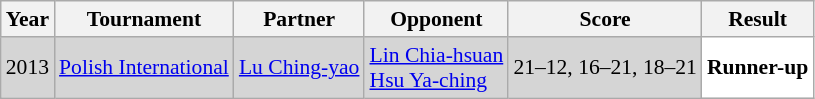<table class="sortable wikitable" style="font-size: 90%;">
<tr>
<th>Year</th>
<th>Tournament</th>
<th>Partner</th>
<th>Opponent</th>
<th>Score</th>
<th>Result</th>
</tr>
<tr style="background:#D5D5D5">
<td align="center">2013</td>
<td align="left"><a href='#'>Polish International</a></td>
<td align="left"> <a href='#'>Lu Ching-yao</a></td>
<td align="left"> <a href='#'>Lin Chia-hsuan</a><br> <a href='#'>Hsu Ya-ching</a></td>
<td align="left">21–12, 16–21, 18–21</td>
<td style="text-align:left; background:white"> <strong>Runner-up</strong></td>
</tr>
</table>
